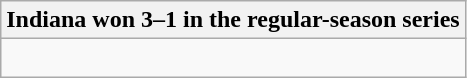<table class="wikitable collapsible collapsed">
<tr>
<th>Indiana won 3–1 in the regular-season series</th>
</tr>
<tr>
<td><br>


</td>
</tr>
</table>
